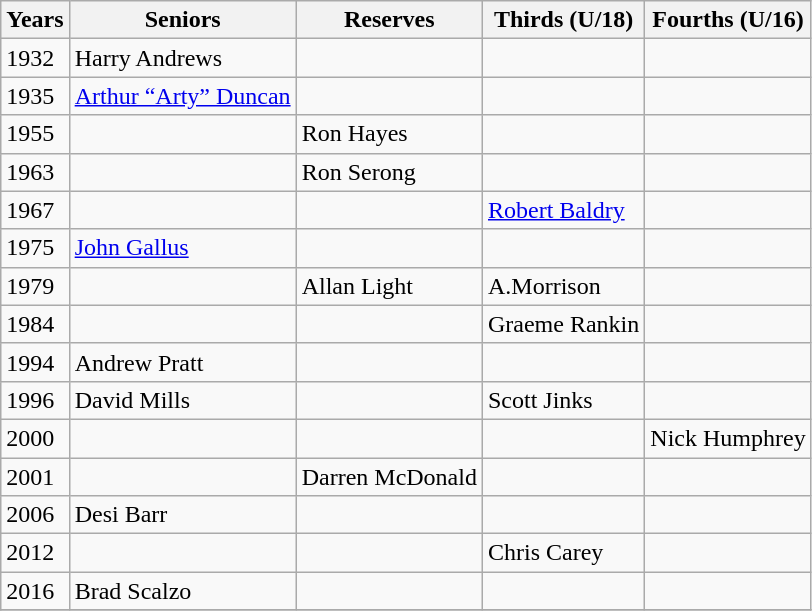<table class="wikitable">
<tr>
<th>Years</th>
<th>Seniors</th>
<th>Reserves</th>
<th>Thirds (U/18)</th>
<th>Fourths (U/16)</th>
</tr>
<tr>
<td>1932</td>
<td>Harry Andrews</td>
<td></td>
<td></td>
<td></td>
</tr>
<tr>
<td>1935</td>
<td><a href='#'>Arthur “Arty” Duncan</a></td>
<td></td>
<td></td>
<td></td>
</tr>
<tr>
<td>1955</td>
<td></td>
<td>Ron Hayes</td>
<td></td>
<td></td>
</tr>
<tr>
<td>1963</td>
<td></td>
<td>Ron Serong</td>
<td></td>
<td></td>
</tr>
<tr>
<td>1967</td>
<td></td>
<td></td>
<td><a href='#'>Robert Baldry</a></td>
<td></td>
</tr>
<tr>
<td>1975</td>
<td><a href='#'>John Gallus</a></td>
<td></td>
<td></td>
<td></td>
</tr>
<tr>
<td>1979</td>
<td></td>
<td>Allan Light</td>
<td>A.Morrison</td>
<td></td>
</tr>
<tr>
<td>1984</td>
<td></td>
<td></td>
<td>Graeme Rankin</td>
<td></td>
</tr>
<tr>
<td>1994</td>
<td>Andrew Pratt</td>
<td></td>
<td></td>
<td></td>
</tr>
<tr>
<td>1996</td>
<td>David Mills</td>
<td></td>
<td>Scott Jinks</td>
<td></td>
</tr>
<tr>
<td>2000</td>
<td></td>
<td></td>
<td></td>
<td>Nick Humphrey</td>
</tr>
<tr>
<td>2001</td>
<td></td>
<td>Darren McDonald</td>
<td></td>
<td></td>
</tr>
<tr>
<td>2006</td>
<td>Desi Barr</td>
<td></td>
<td></td>
<td></td>
</tr>
<tr>
<td>2012</td>
<td></td>
<td></td>
<td>Chris Carey</td>
<td></td>
</tr>
<tr>
<td>2016</td>
<td>Brad Scalzo</td>
<td></td>
<td></td>
<td></td>
</tr>
<tr>
</tr>
</table>
